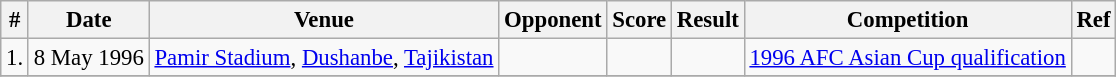<table class="wikitable" style="font-size:95%;">
<tr>
<th>#</th>
<th>Date</th>
<th>Venue</th>
<th>Opponent</th>
<th>Score</th>
<th>Result</th>
<th>Competition</th>
<th>Ref</th>
</tr>
<tr>
<td>1.</td>
<td>8 May 1996</td>
<td><a href='#'>Pamir Stadium</a>, <a href='#'>Dushanbe</a>, <a href='#'>Tajikistan</a></td>
<td></td>
<td></td>
<td></td>
<td><a href='#'>1996 AFC Asian Cup qualification</a></td>
<td></td>
</tr>
<tr>
</tr>
</table>
